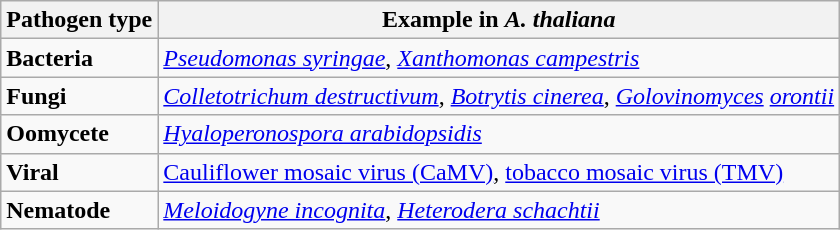<table class="wikitable">
<tr>
<th>Pathogen type</th>
<th>Example in <em>A. thaliana</em></th>
</tr>
<tr>
<td><strong>Bacteria</strong></td>
<td><em><a href='#'>Pseudomonas syringae</a></em>, <a href='#'><em>Xanthomonas campestris</em></a></td>
</tr>
<tr>
<td><strong>Fungi</strong></td>
<td><em><a href='#'>Colletotrichum destructivum</a></em>, <em><a href='#'>Botrytis cinerea</a></em>, <em><a href='#'>Golovinomyces</a> <a href='#'>orontii</a></em></td>
</tr>
<tr>
<td><strong>Oomycete</strong></td>
<td><em><a href='#'>Hyaloperonospora arabidopsidis</a></em></td>
</tr>
<tr>
<td><strong>Viral</strong></td>
<td><a href='#'>Cauliflower mosaic virus (CaMV)</a>, <a href='#'>tobacco mosaic virus (TMV)</a></td>
</tr>
<tr>
<td><strong>Nematode</strong></td>
<td><a href='#'><em>Meloidogyne incognita</em></a>, <a href='#'><em>Heterodera schachtii</em></a></td>
</tr>
</table>
